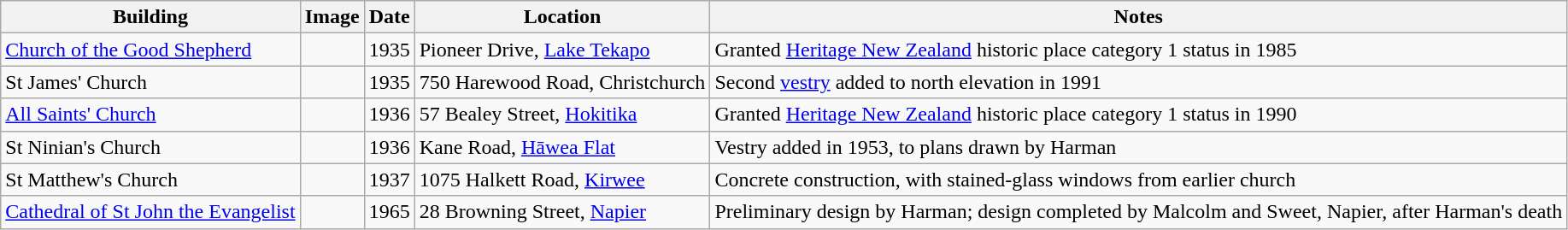<table class="wikitable">
<tr a>
<th>Building</th>
<th>Image</th>
<th>Date</th>
<th>Location</th>
<th>Notes</th>
</tr>
<tr>
<td><a href='#'>Church of the Good Shepherd</a></td>
<td></td>
<td align=center>1935</td>
<td>Pioneer Drive, <a href='#'>Lake Tekapo</a></td>
<td>Granted <a href='#'>Heritage New Zealand</a> historic place category 1 status in 1985</td>
</tr>
<tr>
<td>St James' Church</td>
<td></td>
<td align=center>1935</td>
<td>750 Harewood Road, Christchurch</td>
<td>Second <a href='#'>vestry</a> added to north elevation in 1991</td>
</tr>
<tr>
<td><a href='#'>All Saints' Church</a></td>
<td></td>
<td align=center>1936</td>
<td>57 Bealey Street, <a href='#'>Hokitika</a></td>
<td>Granted <a href='#'>Heritage New Zealand</a> historic place category 1 status in 1990</td>
</tr>
<tr>
<td>St Ninian's Church</td>
<td></td>
<td align=center>1936</td>
<td>Kane Road, <a href='#'>Hāwea Flat</a></td>
<td>Vestry added in 1953, to plans drawn by Harman</td>
</tr>
<tr>
<td>St Matthew's Church</td>
<td></td>
<td align=center>1937</td>
<td>1075 Halkett Road, <a href='#'>Kirwee</a></td>
<td>Concrete construction, with stained-glass windows from earlier church</td>
</tr>
<tr>
<td><a href='#'>Cathedral of St John the Evangelist</a></td>
<td></td>
<td align=center>1965</td>
<td>28 Browning Street, <a href='#'>Napier</a></td>
<td>Preliminary design by Harman; design completed by Malcolm and Sweet, Napier, after Harman's death</td>
</tr>
</table>
